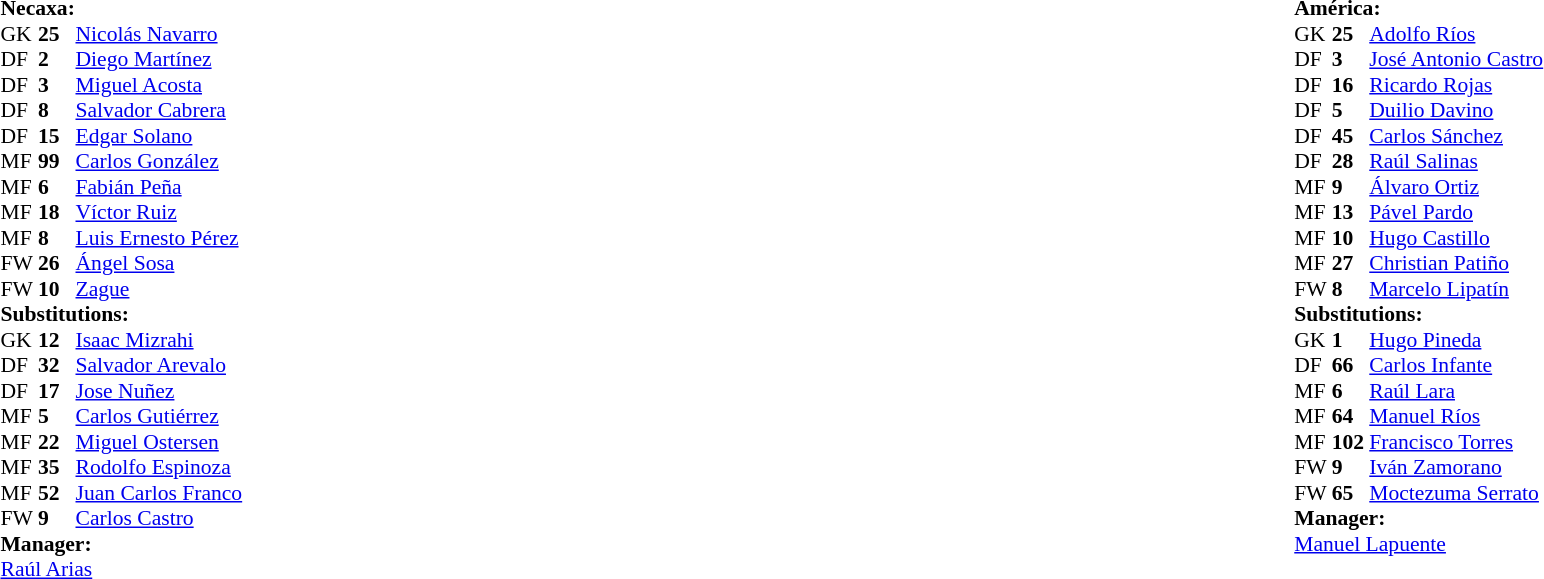<table width="100%">
<tr>
<td valign="top" width="50%"><br><table style="font-size: 90%" cellspacing="0" cellpadding="0">
<tr>
<td colspan="4"><strong>Necaxa:</strong></td>
</tr>
<tr>
<th width=25></th>
<th width=25></th>
</tr>
<tr>
<td>GK</td>
<td><strong>25</strong></td>
<td> <a href='#'>Nicolás Navarro</a></td>
</tr>
<tr>
<td>DF</td>
<td><strong>2</strong></td>
<td> <a href='#'>Diego Martínez</a></td>
<td></td>
</tr>
<tr>
<td>DF</td>
<td><strong>3</strong></td>
<td> <a href='#'>Miguel Acosta</a></td>
</tr>
<tr>
<td>DF</td>
<td><strong>8</strong></td>
<td> <a href='#'>Salvador Cabrera</a></td>
</tr>
<tr>
<td>DF</td>
<td><strong>15</strong></td>
<td> <a href='#'>Edgar Solano</a></td>
</tr>
<tr>
<td>MF</td>
<td><strong>99</strong></td>
<td> <a href='#'>Carlos González</a></td>
</tr>
<tr>
<td>MF</td>
<td><strong>6</strong></td>
<td> <a href='#'>Fabián Peña</a></td>
</tr>
<tr>
<td>MF</td>
<td><strong>18</strong></td>
<td> <a href='#'>Víctor Ruiz</a></td>
</tr>
<tr>
<td>MF</td>
<td><strong>8</strong></td>
<td> <a href='#'>Luis Ernesto Pérez</a></td>
<td></td>
</tr>
<tr>
<td>FW</td>
<td><strong>26</strong></td>
<td> <a href='#'>Ángel Sosa</a></td>
<td></td>
<td></td>
</tr>
<tr>
<td>FW</td>
<td><strong>10</strong></td>
<td> <a href='#'>Zague</a></td>
<td></td>
</tr>
<tr>
<td colspan=3><strong>Substitutions:</strong></td>
</tr>
<tr>
<td>GK</td>
<td><strong>12</strong></td>
<td> <a href='#'>Isaac Mizrahi</a></td>
</tr>
<tr>
<td>DF</td>
<td><strong>32</strong></td>
<td> <a href='#'>Salvador Arevalo</a></td>
</tr>
<tr>
<td>DF</td>
<td><strong>17</strong></td>
<td> <a href='#'>Jose Nuñez</a></td>
</tr>
<tr>
<td>MF</td>
<td><strong>5</strong></td>
<td> <a href='#'>Carlos Gutiérrez</a></td>
<td></td>
<td></td>
</tr>
<tr>
<td>MF</td>
<td><strong>22</strong></td>
<td> <a href='#'>Miguel Ostersen</a></td>
</tr>
<tr>
<td>MF</td>
<td><strong>35</strong></td>
<td> <a href='#'>Rodolfo Espinoza</a></td>
</tr>
<tr>
<td>MF</td>
<td><strong>52</strong></td>
<td> <a href='#'>Juan Carlos Franco</a></td>
</tr>
<tr>
<td>FW</td>
<td><strong>9</strong></td>
<td> <a href='#'>Carlos Castro</a></td>
</tr>
<tr>
<td colspan=3><strong>Manager:</strong></td>
</tr>
<tr>
<td colspan=4> <a href='#'>Raúl Arias</a></td>
</tr>
</table>
</td>
<td valign=top></td>
<td valign=top width=50%><br><table style="font-size: 90%" cellspacing="0" cellpadding="0" align=center>
<tr>
<td colspan="4"><strong>América:</strong></td>
</tr>
<tr>
<th width=25></th>
<th width=25></th>
</tr>
<tr>
<td>GK</td>
<td><strong>25</strong></td>
<td> <a href='#'>Adolfo Ríos</a></td>
</tr>
<tr>
<td>DF</td>
<td><strong>3</strong></td>
<td> <a href='#'>José Antonio Castro</a></td>
</tr>
<tr>
<td>DF</td>
<td><strong>16</strong></td>
<td> <a href='#'>Ricardo Rojas</a></td>
</tr>
<tr>
<td>DF</td>
<td><strong>5</strong></td>
<td> <a href='#'>Duilio Davino</a></td>
<td></td>
<td></td>
</tr>
<tr>
<td>DF</td>
<td><strong>45</strong></td>
<td> <a href='#'>Carlos Sánchez</a></td>
<td></td>
<td></td>
</tr>
<tr>
<td>DF</td>
<td><strong>28</strong></td>
<td> <a href='#'>Raúl Salinas</a></td>
</tr>
<tr>
<td>MF</td>
<td><strong>9</strong></td>
<td> <a href='#'>Álvaro Ortiz</a></td>
</tr>
<tr>
<td>MF</td>
<td><strong>13</strong></td>
<td> <a href='#'>Pável Pardo</a></td>
<td></td>
<td></td>
</tr>
<tr>
<td>MF</td>
<td><strong>10</strong></td>
<td> <a href='#'>Hugo Castillo</a></td>
</tr>
<tr>
<td>MF</td>
<td><strong>27</strong></td>
<td> <a href='#'>Christian Patiño</a></td>
</tr>
<tr>
<td>FW</td>
<td><strong>8</strong></td>
<td> <a href='#'>Marcelo Lipatín</a></td>
<td></td>
</tr>
<tr>
<td colspan=3><strong>Substitutions:</strong></td>
</tr>
<tr>
<td>GK</td>
<td><strong>1</strong></td>
<td> <a href='#'>Hugo Pineda</a></td>
</tr>
<tr>
<td>DF</td>
<td><strong>66</strong></td>
<td> <a href='#'>Carlos Infante</a></td>
<td></td>
<td></td>
</tr>
<tr>
<td>MF</td>
<td><strong>6</strong></td>
<td> <a href='#'>Raúl Lara</a></td>
</tr>
<tr>
<td>MF</td>
<td><strong>64</strong></td>
<td> <a href='#'>Manuel Ríos</a></td>
<td></td>
<td></td>
</tr>
<tr>
<td>MF</td>
<td><strong>102</strong></td>
<td> <a href='#'>Francisco Torres</a></td>
</tr>
<tr>
<td>FW</td>
<td><strong>9</strong></td>
<td> <a href='#'>Iván Zamorano</a></td>
<td></td>
<td></td>
</tr>
<tr>
<td>FW</td>
<td><strong>65</strong></td>
<td> <a href='#'>Moctezuma Serrato</a></td>
</tr>
<tr>
<td colspan=3><strong>Manager:</strong></td>
</tr>
<tr>
<td colspan=4> <a href='#'>Manuel Lapuente</a></td>
</tr>
</table>
</td>
</tr>
</table>
